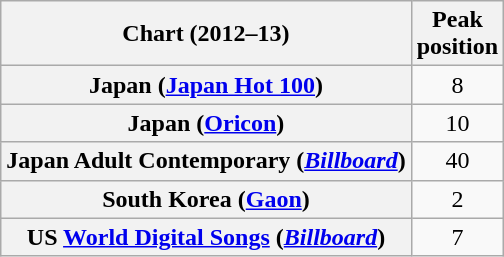<table class="wikitable plainrowheaders sortable">
<tr>
<th>Chart (2012–13)</th>
<th>Peak<br>position</th>
</tr>
<tr>
<th scope="row">Japan (<a href='#'>Japan Hot 100</a>)</th>
<td align="center">8</td>
</tr>
<tr>
<th scope="row">Japan (<a href='#'>Oricon</a>)</th>
<td align="center">10</td>
</tr>
<tr>
<th scope="row">Japan Adult Contemporary (<em><a href='#'>Billboard</a></em>)</th>
<td align="center">40</td>
</tr>
<tr>
<th scope="row">South Korea (<a href='#'>Gaon</a>)</th>
<td align="center">2</td>
</tr>
<tr>
<th scope="row">US <a href='#'>World Digital Songs</a> (<em><a href='#'>Billboard</a></em>)</th>
<td align="center">7</td>
</tr>
</table>
